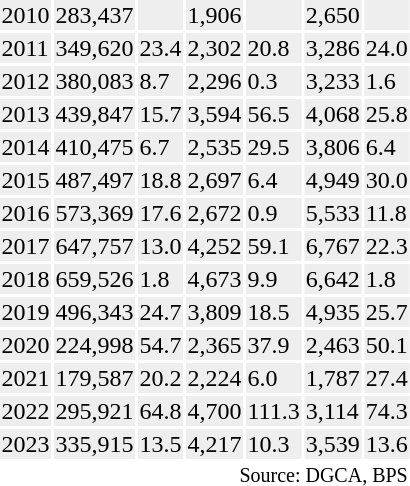<table class="toccolours sortable" style="padding:0.5em;">
<tr>
<th></th>
<th></th>
<th></th>
<th></th>
<th></th>
<th></th>
<th></th>
</tr>
<tr style="background:#eee;">
<td>2010</td>
<td>283,437</td>
<td></td>
<td>1,906</td>
<td></td>
<td>2,650</td>
<td></td>
</tr>
<tr style="background:#eee;">
<td>2011</td>
<td>349,620</td>
<td> 23.4</td>
<td>2,302</td>
<td> 20.8</td>
<td>3,286</td>
<td> 24.0</td>
</tr>
<tr style="background:#eee;">
<td>2012</td>
<td>380,083</td>
<td> 8.7</td>
<td>2,296</td>
<td> 0.3</td>
<td>3,233</td>
<td> 1.6</td>
</tr>
<tr style="background:#eee;">
<td>2013</td>
<td>439,847</td>
<td> 15.7</td>
<td>3,594</td>
<td> 56.5</td>
<td>4,068</td>
<td> 25.8</td>
</tr>
<tr style="background:#eee;">
<td>2014</td>
<td>410,475</td>
<td> 6.7</td>
<td>2,535</td>
<td> 29.5</td>
<td>3,806</td>
<td> 6.4</td>
</tr>
<tr style="background:#eee;">
<td>2015</td>
<td>487,497</td>
<td> 18.8</td>
<td>2,697</td>
<td> 6.4</td>
<td>4,949</td>
<td> 30.0</td>
</tr>
<tr style="background:#eee;">
<td>2016</td>
<td>573,369</td>
<td> 17.6</td>
<td>2,672</td>
<td> 0.9</td>
<td>5,533</td>
<td> 11.8</td>
</tr>
<tr style="background:#eee;">
<td>2017</td>
<td>647,757</td>
<td> 13.0</td>
<td>4,252</td>
<td> 59.1</td>
<td>6,767</td>
<td> 22.3</td>
</tr>
<tr style="background:#eee;">
<td>2018</td>
<td>659,526</td>
<td> 1.8</td>
<td>4,673</td>
<td> 9.9</td>
<td>6,642</td>
<td> 1.8</td>
</tr>
<tr style="background:#eee;">
<td>2019</td>
<td>496,343</td>
<td> 24.7</td>
<td>3,809</td>
<td> 18.5</td>
<td>4,935</td>
<td> 25.7</td>
</tr>
<tr style="background:#eee;">
<td>2020</td>
<td>224,998</td>
<td> 54.7</td>
<td>2,365</td>
<td> 37.9</td>
<td>2,463</td>
<td> 50.1</td>
</tr>
<tr style="background:#eee;">
<td>2021</td>
<td>179,587</td>
<td> 20.2</td>
<td>2,224</td>
<td> 6.0</td>
<td>1,787</td>
<td> 27.4</td>
</tr>
<tr style="background:#eee;">
<td>2022</td>
<td>295,921</td>
<td> 64.8</td>
<td>4,700</td>
<td> 111.3</td>
<td>3,114</td>
<td> 74.3</td>
</tr>
<tr style="background:#eee;">
<td>2023</td>
<td>335,915</td>
<td> 13.5</td>
<td>4,217</td>
<td> 10.3</td>
<td>3,539</td>
<td> 13.6</td>
</tr>
<tr>
<td colspan="7" style="text-align:right;"><sup>Source: DGCA, BPS</sup></td>
</tr>
</table>
